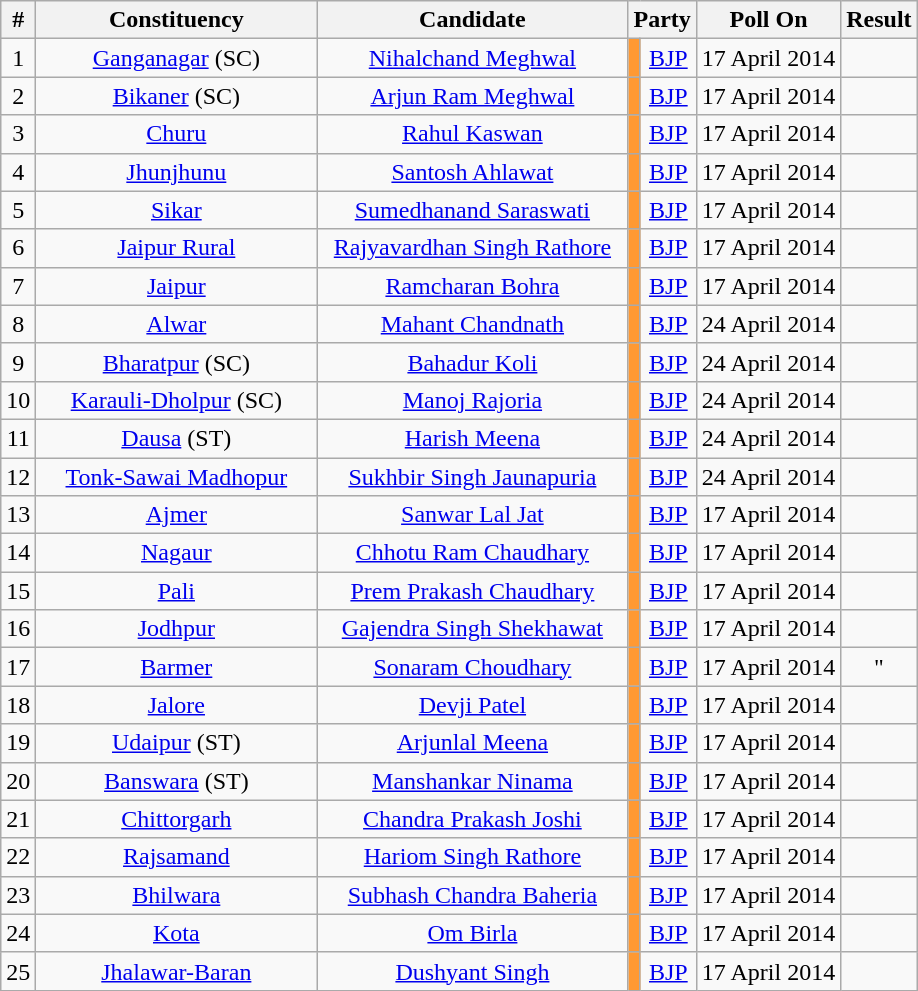<table class="wikitable sortable" style="text-align:center;">
<tr>
<th>#</th>
<th style="width:180px;">Constituency</th>
<th style="width:200px;">Candidate</th>
<th colspan="2">Party</th>
<th>Poll On</th>
<th>Result</th>
</tr>
<tr>
<td style="text-align:center;">1</td>
<td><a href='#'>Ganganagar</a> (SC)</td>
<td><a href='#'>Nihalchand Meghwal</a></td>
<td bgcolor=#FF9933></td>
<td><a href='#'>BJP</a></td>
<td>17 April 2014</td>
<td></td>
</tr>
<tr>
<td style="text-align:center;">2</td>
<td><a href='#'>Bikaner</a> (SC)</td>
<td><a href='#'>Arjun Ram Meghwal</a></td>
<td bgcolor=#FF9933></td>
<td><a href='#'>BJP</a></td>
<td>17 April 2014</td>
<td></td>
</tr>
<tr>
<td style="text-align:center;">3</td>
<td><a href='#'>Churu</a></td>
<td><a href='#'>Rahul Kaswan</a></td>
<td bgcolor=#FF9933></td>
<td><a href='#'>BJP</a></td>
<td>17 April 2014</td>
<td></td>
</tr>
<tr>
<td style="text-align:center;">4</td>
<td><a href='#'>Jhunjhunu</a></td>
<td><a href='#'>Santosh Ahlawat</a></td>
<td bgcolor=#FF9933></td>
<td><a href='#'>BJP</a></td>
<td>17 April 2014</td>
<td></td>
</tr>
<tr>
<td style="text-align:center;">5</td>
<td><a href='#'>Sikar</a></td>
<td><a href='#'>Sumedhanand Saraswati</a></td>
<td bgcolor=#FF9933></td>
<td><a href='#'>BJP</a></td>
<td>17 April 2014</td>
<td></td>
</tr>
<tr>
<td style="text-align:center;">6</td>
<td><a href='#'>Jaipur Rural</a></td>
<td><a href='#'>Rajyavardhan Singh Rathore</a></td>
<td bgcolor=#FF9933></td>
<td><a href='#'>BJP</a></td>
<td>17 April 2014</td>
<td></td>
</tr>
<tr>
<td style="text-align:center;">7</td>
<td><a href='#'>Jaipur</a></td>
<td><a href='#'>Ramcharan Bohra</a></td>
<td bgcolor=#FF9933></td>
<td><a href='#'>BJP</a></td>
<td>17 April 2014</td>
<td></td>
</tr>
<tr>
<td style="text-align:center;">8</td>
<td><a href='#'>Alwar</a></td>
<td><a href='#'>Mahant Chandnath</a></td>
<td bgcolor=#FF9933></td>
<td><a href='#'>BJP</a></td>
<td>24 April 2014</td>
<td></td>
</tr>
<tr>
<td style="text-align:center;">9</td>
<td><a href='#'>Bharatpur</a> (SC)</td>
<td><a href='#'>Bahadur Koli</a></td>
<td bgcolor=#FF9933></td>
<td><a href='#'>BJP</a></td>
<td>24 April 2014</td>
<td></td>
</tr>
<tr>
<td style="text-align:center;">10</td>
<td><a href='#'>Karauli-Dholpur</a> (SC)</td>
<td><a href='#'>Manoj Rajoria</a></td>
<td bgcolor=#FF9933></td>
<td><a href='#'>BJP</a></td>
<td>24 April 2014</td>
<td></td>
</tr>
<tr>
<td style="text-align:center;">11</td>
<td><a href='#'>Dausa</a> (ST)</td>
<td><a href='#'>Harish Meena</a></td>
<td bgcolor=#FF9933></td>
<td><a href='#'>BJP</a></td>
<td>24 April 2014</td>
<td></td>
</tr>
<tr>
<td style="text-align:center;">12</td>
<td><a href='#'>Tonk-Sawai Madhopur</a></td>
<td><a href='#'>Sukhbir Singh Jaunapuria</a></td>
<td bgcolor=#FF9933></td>
<td><a href='#'>BJP</a></td>
<td>24 April 2014</td>
<td></td>
</tr>
<tr>
<td style="text-align:center;">13</td>
<td><a href='#'>Ajmer</a></td>
<td><a href='#'>Sanwar Lal Jat</a></td>
<td bgcolor=#FF9933></td>
<td><a href='#'>BJP</a></td>
<td>17 April 2014</td>
<td></td>
</tr>
<tr>
<td style="text-align:center;">14</td>
<td><a href='#'>Nagaur</a></td>
<td><a href='#'>Chhotu Ram Chaudhary</a></td>
<td bgcolor=#FF9933></td>
<td><a href='#'>BJP</a></td>
<td>17 April 2014</td>
<td></td>
</tr>
<tr>
<td style="text-align:center;">15</td>
<td><a href='#'>Pali</a></td>
<td><a href='#'>Prem Prakash Chaudhary</a></td>
<td bgcolor=#FF9933></td>
<td><a href='#'>BJP</a></td>
<td>17 April 2014</td>
<td></td>
</tr>
<tr>
<td style="text-align:center;">16</td>
<td><a href='#'>Jodhpur</a></td>
<td><a href='#'>Gajendra Singh Shekhawat</a></td>
<td bgcolor=#FF9933></td>
<td><a href='#'>BJP</a></td>
<td>17 April 2014</td>
<td></td>
</tr>
<tr>
<td style="text-align:center;">17</td>
<td><a href='#'>Barmer</a></td>
<td><a href='#'>Sonaram Choudhary</a></td>
<td bgcolor=#FF9933></td>
<td><a href='#'>BJP</a></td>
<td>17 April 2014</td>
<td>"</td>
</tr>
<tr>
<td style="text-align:center;">18</td>
<td><a href='#'>Jalore</a></td>
<td><a href='#'>Devji Patel</a></td>
<td bgcolor=#FF9933></td>
<td><a href='#'>BJP</a></td>
<td>17 April 2014</td>
<td></td>
</tr>
<tr>
<td style="text-align:center;">19</td>
<td><a href='#'>Udaipur</a> (ST)</td>
<td><a href='#'>Arjunlal Meena</a></td>
<td bgcolor=#FF9933></td>
<td><a href='#'>BJP</a></td>
<td>17 April 2014</td>
<td></td>
</tr>
<tr>
<td style="text-align:center;">20</td>
<td><a href='#'>Banswara</a> (ST)</td>
<td><a href='#'>Manshankar Ninama</a></td>
<td bgcolor=#FF9933></td>
<td><a href='#'>BJP</a></td>
<td>17 April 2014</td>
<td></td>
</tr>
<tr>
<td style="text-align:center;">21</td>
<td><a href='#'>Chittorgarh</a></td>
<td><a href='#'>Chandra Prakash Joshi</a></td>
<td bgcolor=#FF9933></td>
<td><a href='#'>BJP</a></td>
<td>17 April 2014</td>
<td></td>
</tr>
<tr>
<td style="text-align:center;">22</td>
<td><a href='#'>Rajsamand</a></td>
<td><a href='#'>Hariom Singh Rathore</a></td>
<td bgcolor=#FF9933></td>
<td><a href='#'>BJP</a></td>
<td>17 April 2014</td>
<td></td>
</tr>
<tr>
<td style="text-align:center;">23</td>
<td><a href='#'>Bhilwara</a></td>
<td><a href='#'>Subhash Chandra Baheria</a></td>
<td bgcolor=#FF9933></td>
<td><a href='#'>BJP</a></td>
<td>17 April 2014</td>
<td></td>
</tr>
<tr>
<td style="text-align:center;">24</td>
<td><a href='#'>Kota</a></td>
<td><a href='#'>Om Birla</a></td>
<td bgcolor=#FF9933></td>
<td><a href='#'>BJP</a></td>
<td>17 April 2014</td>
<td></td>
</tr>
<tr>
<td style="text-align:center;">25</td>
<td><a href='#'>Jhalawar-Baran</a></td>
<td><a href='#'>Dushyant Singh</a></td>
<td bgcolor=#FF9933></td>
<td><a href='#'>BJP</a></td>
<td>17 April 2014</td>
<td></td>
</tr>
</table>
